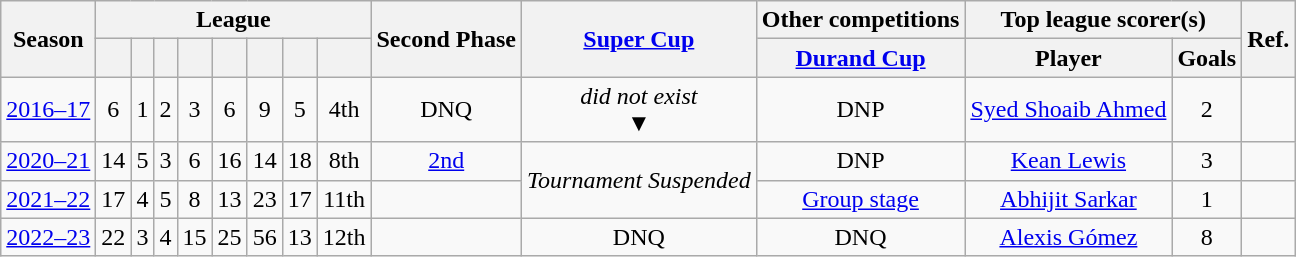<table class="wikitable sortable" style="text-align: center">
<tr>
<th rowspan="2">Season</th>
<th colspan="8">League</th>
<th rowspan="2"><strong>Second Phase</strong></th>
<th rowspan="2"><strong><a href='#'>Super Cup</a></strong></th>
<th>Other competitions</th>
<th colspan="2">Top league scorer(s)</th>
<th rowspan="2">Ref.</th>
</tr>
<tr>
<th></th>
<th></th>
<th></th>
<th></th>
<th></th>
<th></th>
<th></th>
<th></th>
<th><a href='#'>Durand Cup</a></th>
<th>Player</th>
<th>Goals</th>
</tr>
<tr>
<td><a href='#'>2016–17</a></td>
<td>6</td>
<td>1</td>
<td>2</td>
<td>3</td>
<td>6</td>
<td>9</td>
<td>5</td>
<td>4th</td>
<td>DNQ</td>
<td rowspan="1"><em>did not exist</em><br>▼</td>
<td>DNP</td>
<td> <a href='#'>Syed Shoaib Ahmed</a></td>
<td>2</td>
<td></td>
</tr>
<tr>
<td><a href='#'>2020–21</a></td>
<td>14</td>
<td>5</td>
<td>3</td>
<td>6</td>
<td>16</td>
<td>14</td>
<td>18</td>
<td>8th</td>
<td><a href='#'>2nd</a></td>
<td rowspan="2"><em>Tournament Suspended</em></td>
<td>DNP</td>
<td> <a href='#'>Kean Lewis</a></td>
<td>3</td>
<td></td>
</tr>
<tr>
<td><a href='#'>2021–22</a></td>
<td>17</td>
<td>4</td>
<td>5</td>
<td>8</td>
<td>13</td>
<td>23</td>
<td>17</td>
<td>11th</td>
<td></td>
<td><a href='#'>Group stage</a></td>
<td> <a href='#'>Abhijit Sarkar</a></td>
<td>1</td>
<td></td>
</tr>
<tr>
<td><a href='#'>2022–23</a></td>
<td>22</td>
<td>3</td>
<td>4</td>
<td>15</td>
<td>25</td>
<td>56</td>
<td>13</td>
<td>12th</td>
<td></td>
<td>DNQ</td>
<td>DNQ</td>
<td> <a href='#'>Alexis Gómez</a></td>
<td>8</td>
<td></td>
</tr>
</table>
